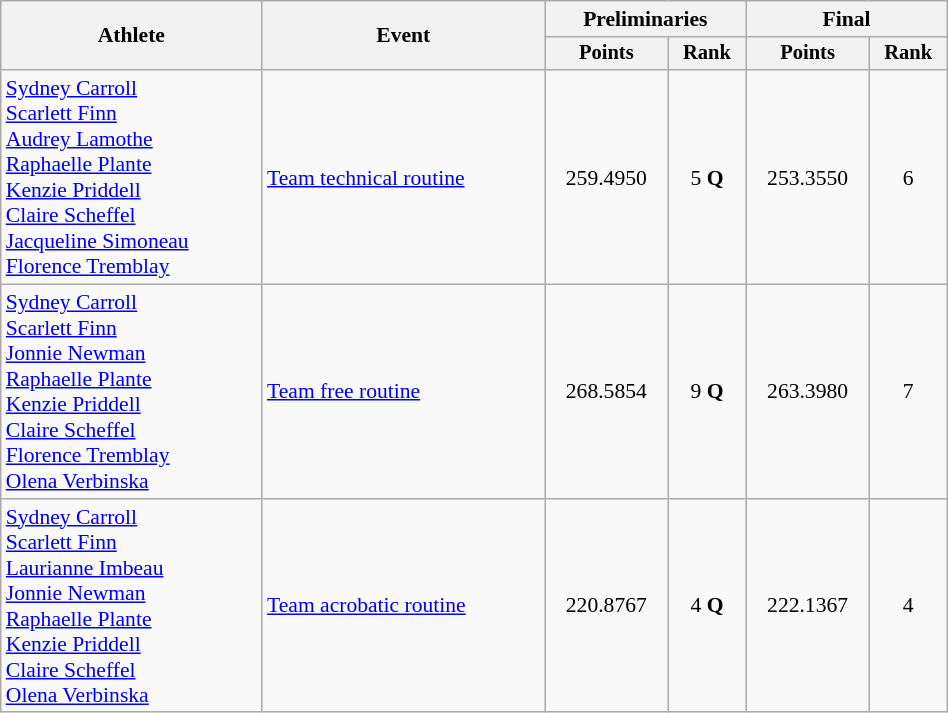<table class="wikitable" style="text-align:center; font-size:90%; width:50%;">
<tr>
<th rowspan="2">Athlete</th>
<th rowspan="2">Event</th>
<th colspan="2">Preliminaries</th>
<th colspan="2">Final</th>
</tr>
<tr style="font-size:95%">
<th>Points</th>
<th>Rank</th>
<th>Points</th>
<th>Rank</th>
</tr>
<tr>
<td align=left><a href='#'>Sydney Carroll</a><br><a href='#'>Scarlett Finn</a><br><a href='#'>Audrey Lamothe</a><br><a href='#'>Raphaelle Plante</a><br><a href='#'>Kenzie Priddell</a><br><a href='#'>Claire Scheffel</a><br><a href='#'>Jacqueline Simoneau</a><br><a href='#'>Florence Tremblay</a></td>
<td align=left><a href='#'>Team technical routine</a></td>
<td>259.4950</td>
<td>5 <strong>Q</strong></td>
<td>253.3550</td>
<td>6</td>
</tr>
<tr>
<td align=left><a href='#'>Sydney Carroll</a><br><a href='#'>Scarlett Finn</a><br><a href='#'>Jonnie Newman</a><br><a href='#'>Raphaelle Plante</a><br><a href='#'>Kenzie Priddell</a><br><a href='#'>Claire Scheffel</a><br><a href='#'>Florence Tremblay</a><br><a href='#'>Olena Verbinska</a></td>
<td align=left><a href='#'>Team free routine</a></td>
<td>268.5854</td>
<td>9 <strong>Q</strong></td>
<td>263.3980</td>
<td>7</td>
</tr>
<tr>
<td align=left><a href='#'>Sydney Carroll</a><br><a href='#'>Scarlett Finn</a><br><a href='#'>Laurianne Imbeau</a><br><a href='#'>Jonnie Newman</a><br><a href='#'>Raphaelle Plante</a><br><a href='#'>Kenzie Priddell</a><br><a href='#'>Claire Scheffel</a><br><a href='#'>Olena Verbinska</a></td>
<td align=left><a href='#'>Team acrobatic routine</a></td>
<td>220.8767</td>
<td>4 <strong>Q</strong></td>
<td>222.1367</td>
<td>4</td>
</tr>
</table>
